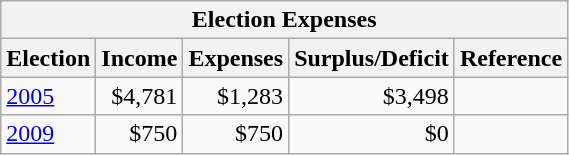<table class="wikitable" align="center">
<tr>
<th colspan="5">Election Expenses</th>
</tr>
<tr>
<th>Election</th>
<th>Income</th>
<th>Expenses</th>
<th>Surplus/Deficit</th>
<th>Reference</th>
</tr>
<tr>
<td><a href='#'>2005</a></td>
<td align=right>$4,781</td>
<td align=right>$1,283</td>
<td align=right>$3,498</td>
<td align=right></td>
</tr>
<tr>
<td><a href='#'>2009</a></td>
<td align=right>$750</td>
<td align=right>$750</td>
<td align=right>$0</td>
<td align=right></td>
</tr>
</table>
